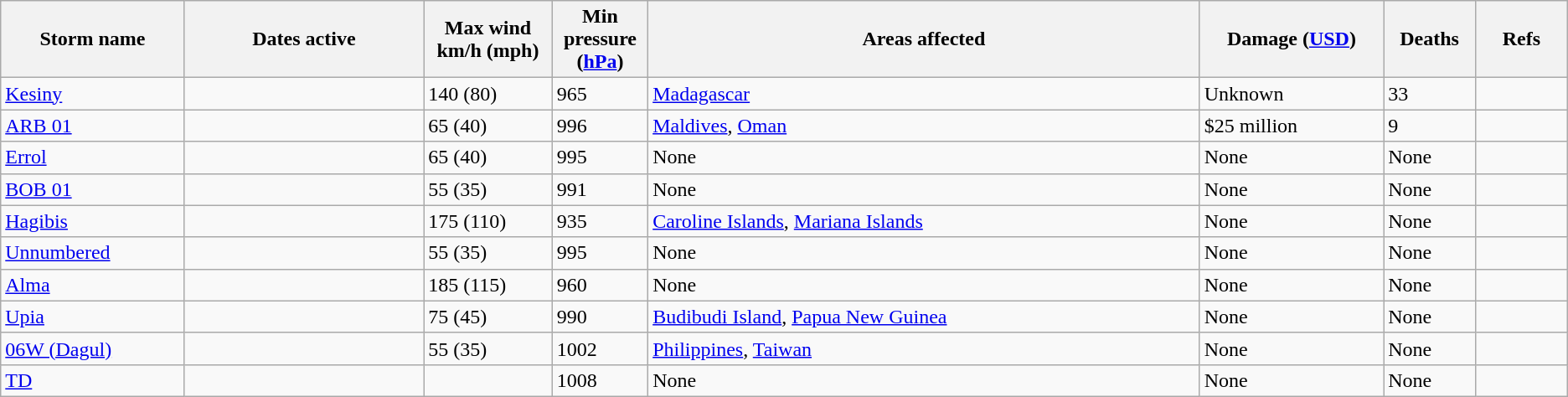<table class="wikitable sortable">
<tr>
<th width="10%"><strong>Storm name</strong></th>
<th width="13%"><strong>Dates active</strong></th>
<th width="7%"><strong>Max wind km/h (mph)</strong></th>
<th width="5%"><strong>Min pressure (<a href='#'>hPa</a>)</strong></th>
<th width="30%" class="unsortable"><strong>Areas affected</strong></th>
<th width="10%"><strong>Damage (<a href='#'>USD</a>)</strong></th>
<th width="5%"><strong>Deaths</strong></th>
<th width="5%" class="unsortable"><strong>Refs</strong></th>
</tr>
<tr>
<td><a href='#'>Kesiny</a></td>
<td></td>
<td>140 (80)</td>
<td>965</td>
<td><a href='#'>Madagascar</a></td>
<td>Unknown</td>
<td>33</td>
<td></td>
</tr>
<tr>
<td><a href='#'>ARB 01</a></td>
<td></td>
<td>65 (40)</td>
<td>996</td>
<td><a href='#'>Maldives</a>, <a href='#'>Oman</a></td>
<td>$25 million</td>
<td>9</td>
<td></td>
</tr>
<tr>
<td><a href='#'>Errol</a></td>
<td></td>
<td>65 (40)</td>
<td>995</td>
<td>None</td>
<td>None</td>
<td>None</td>
<td></td>
</tr>
<tr>
<td><a href='#'>BOB 01</a></td>
<td></td>
<td>55 (35)</td>
<td>991</td>
<td>None</td>
<td>None</td>
<td>None</td>
<td></td>
</tr>
<tr>
<td><a href='#'>Hagibis</a></td>
<td></td>
<td>175 (110)</td>
<td>935</td>
<td><a href='#'>Caroline Islands</a>, <a href='#'>Mariana Islands</a></td>
<td>None</td>
<td>None</td>
<td></td>
</tr>
<tr>
<td><a href='#'>Unnumbered</a></td>
<td></td>
<td>55 (35)</td>
<td>995</td>
<td>None</td>
<td>None</td>
<td>None</td>
<td></td>
</tr>
<tr>
<td><a href='#'>Alma</a></td>
<td></td>
<td>185 (115)</td>
<td>960</td>
<td>None</td>
<td>None</td>
<td>None</td>
<td></td>
</tr>
<tr>
<td><a href='#'>Upia</a></td>
<td></td>
<td>75 (45)</td>
<td>990</td>
<td><a href='#'>Budibudi Island</a>, <a href='#'>Papua New Guinea</a></td>
<td>None</td>
<td>None</td>
<td></td>
</tr>
<tr>
<td><a href='#'>06W (Dagul)</a></td>
<td></td>
<td>55 (35)</td>
<td>1002</td>
<td><a href='#'>Philippines</a>, <a href='#'>Taiwan</a></td>
<td>None</td>
<td>None</td>
<td></td>
</tr>
<tr>
<td><a href='#'>TD</a></td>
<td></td>
<td></td>
<td>1008</td>
<td>None</td>
<td>None</td>
<td>None</td>
<td></td>
</tr>
</table>
